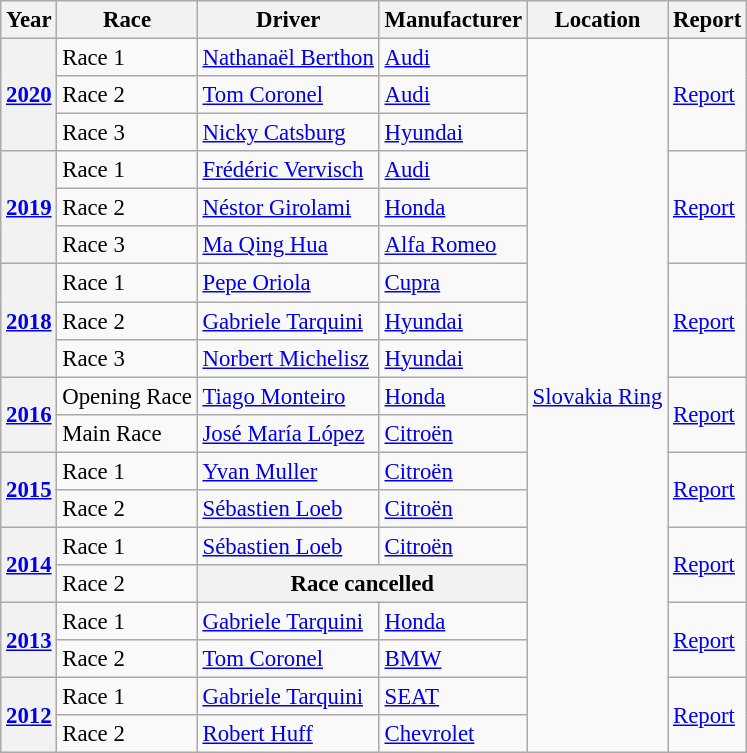<table class="wikitable" style="font-size: 95%;">
<tr>
<th>Year</th>
<th>Race</th>
<th>Driver</th>
<th>Manufacturer</th>
<th>Location</th>
<th>Report</th>
</tr>
<tr>
<th rowspan=3><a href='#'>2020</a></th>
<td>Race 1</td>
<td> <a href='#'>Nathanaël Berthon</a></td>
<td> <a href='#'>Audi</a></td>
<td rowspan=19><a href='#'>Slovakia Ring</a></td>
<td rowspan=3><a href='#'>Report</a></td>
</tr>
<tr>
<td>Race 2</td>
<td> <a href='#'>Tom Coronel</a></td>
<td> <a href='#'>Audi</a></td>
</tr>
<tr>
<td>Race 3</td>
<td> <a href='#'>Nicky Catsburg</a></td>
<td> <a href='#'>Hyundai</a></td>
</tr>
<tr>
<th rowspan=3><a href='#'>2019</a></th>
<td>Race 1</td>
<td> <a href='#'>Frédéric Vervisch</a></td>
<td> <a href='#'>Audi</a></td>
<td rowspan=3><a href='#'>Report</a></td>
</tr>
<tr>
<td>Race 2</td>
<td> <a href='#'>Néstor Girolami</a></td>
<td> <a href='#'>Honda</a></td>
</tr>
<tr>
<td>Race 3</td>
<td> <a href='#'>Ma Qing Hua</a></td>
<td> <a href='#'>Alfa Romeo</a></td>
</tr>
<tr>
<th rowspan=3><a href='#'>2018</a></th>
<td>Race 1</td>
<td> <a href='#'>Pepe Oriola</a></td>
<td> <a href='#'>Cupra</a></td>
<td rowspan=3><a href='#'>Report</a></td>
</tr>
<tr>
<td>Race 2</td>
<td> <a href='#'>Gabriele Tarquini</a></td>
<td> <a href='#'>Hyundai</a></td>
</tr>
<tr>
<td>Race 3</td>
<td> <a href='#'>Norbert Michelisz</a></td>
<td> <a href='#'>Hyundai</a></td>
</tr>
<tr>
<th rowspan=2><a href='#'>2016</a></th>
<td>Opening Race</td>
<td> <a href='#'>Tiago Monteiro</a></td>
<td> <a href='#'>Honda</a></td>
<td rowspan=2><a href='#'>Report</a></td>
</tr>
<tr>
<td>Main Race</td>
<td> <a href='#'>José María López</a></td>
<td> <a href='#'>Citroën</a></td>
</tr>
<tr>
<th rowspan=2><a href='#'>2015</a></th>
<td>Race 1</td>
<td> <a href='#'>Yvan Muller</a></td>
<td> <a href='#'>Citroën</a></td>
<td rowspan=2><a href='#'>Report</a></td>
</tr>
<tr>
<td>Race 2</td>
<td> <a href='#'>Sébastien Loeb</a></td>
<td> <a href='#'>Citroën</a></td>
</tr>
<tr>
<th rowspan=2><a href='#'>2014</a></th>
<td>Race 1</td>
<td> <a href='#'>Sébastien Loeb</a></td>
<td> <a href='#'>Citroën</a></td>
<td rowspan=2><a href='#'>Report</a></td>
</tr>
<tr>
<td>Race 2</td>
<th colspan=2><strong>Race cancelled</strong></th>
</tr>
<tr>
<th rowspan=2><a href='#'>2013</a></th>
<td>Race 1</td>
<td> <a href='#'>Gabriele Tarquini</a></td>
<td> <a href='#'>Honda</a></td>
<td rowspan=2><a href='#'>Report</a></td>
</tr>
<tr>
<td>Race 2</td>
<td> <a href='#'>Tom Coronel</a></td>
<td> <a href='#'>BMW</a></td>
</tr>
<tr>
<th rowspan=2><a href='#'>2012</a></th>
<td>Race 1</td>
<td> <a href='#'>Gabriele Tarquini</a></td>
<td> <a href='#'>SEAT</a></td>
<td rowspan=2><a href='#'>Report</a></td>
</tr>
<tr>
<td>Race 2</td>
<td> <a href='#'>Robert Huff</a></td>
<td> <a href='#'>Chevrolet</a></td>
</tr>
</table>
